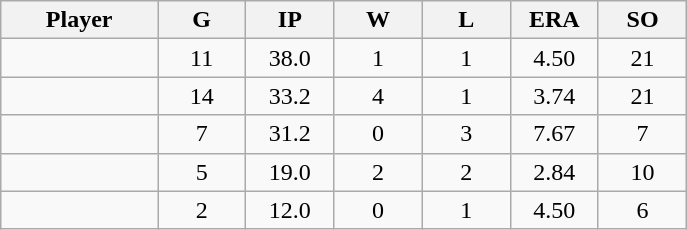<table class="wikitable sortable">
<tr>
<th bgcolor="#DDDDFF" width="16%">Player</th>
<th bgcolor="#DDDDFF" width="9%">G</th>
<th bgcolor="#DDDDFF" width="9%">IP</th>
<th bgcolor="#DDDDFF" width="9%">W</th>
<th bgcolor="#DDDDFF" width="9%">L</th>
<th bgcolor="#DDDDFF" width="9%">ERA</th>
<th bgcolor="#DDDDFF" width="9%">SO</th>
</tr>
<tr align="center">
<td></td>
<td>11</td>
<td>38.0</td>
<td>1</td>
<td>1</td>
<td>4.50</td>
<td>21</td>
</tr>
<tr align="center">
<td></td>
<td>14</td>
<td>33.2</td>
<td>4</td>
<td>1</td>
<td>3.74</td>
<td>21</td>
</tr>
<tr align="center">
<td></td>
<td>7</td>
<td>31.2</td>
<td>0</td>
<td>3</td>
<td>7.67</td>
<td>7</td>
</tr>
<tr align="center">
<td></td>
<td>5</td>
<td>19.0</td>
<td>2</td>
<td>2</td>
<td>2.84</td>
<td>10</td>
</tr>
<tr align="center">
<td></td>
<td>2</td>
<td>12.0</td>
<td>0</td>
<td>1</td>
<td>4.50</td>
<td>6</td>
</tr>
</table>
